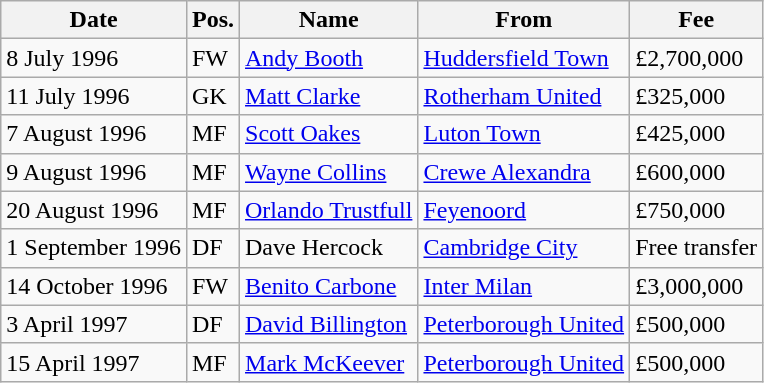<table class="wikitable">
<tr>
<th>Date</th>
<th>Pos.</th>
<th>Name</th>
<th>From</th>
<th>Fee</th>
</tr>
<tr>
<td>8 July 1996</td>
<td>FW</td>
<td><a href='#'>Andy Booth</a></td>
<td><a href='#'>Huddersfield Town</a></td>
<td>£2,700,000</td>
</tr>
<tr>
<td>11 July 1996</td>
<td>GK</td>
<td><a href='#'>Matt Clarke</a></td>
<td><a href='#'>Rotherham United</a></td>
<td>£325,000</td>
</tr>
<tr>
<td>7 August 1996</td>
<td>MF</td>
<td><a href='#'>Scott Oakes</a></td>
<td><a href='#'>Luton Town</a></td>
<td>£425,000</td>
</tr>
<tr>
<td>9 August 1996</td>
<td>MF</td>
<td><a href='#'>Wayne Collins</a></td>
<td><a href='#'>Crewe Alexandra</a></td>
<td>£600,000</td>
</tr>
<tr>
<td>20 August 1996</td>
<td>MF</td>
<td><a href='#'>Orlando Trustfull</a></td>
<td><a href='#'>Feyenoord</a></td>
<td>£750,000</td>
</tr>
<tr>
<td>1 September 1996</td>
<td>DF</td>
<td>Dave Hercock</td>
<td><a href='#'>Cambridge City</a></td>
<td>Free transfer</td>
</tr>
<tr>
<td>14 October 1996</td>
<td>FW</td>
<td><a href='#'>Benito Carbone</a></td>
<td><a href='#'>Inter Milan</a></td>
<td>£3,000,000</td>
</tr>
<tr>
<td>3 April 1997</td>
<td>DF</td>
<td><a href='#'>David Billington</a></td>
<td><a href='#'>Peterborough United</a></td>
<td>£500,000</td>
</tr>
<tr>
<td>15 April 1997</td>
<td>MF</td>
<td><a href='#'>Mark McKeever</a></td>
<td><a href='#'>Peterborough United</a></td>
<td>£500,000</td>
</tr>
</table>
